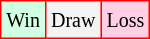<table class="wikitable">
<tr>
<td style="background-color: #d0ffe3; border:1px solid red;"><small>Win</small></td>
<td style="background-color: #f3f3f3; border:1px solid red;"><small>Draw</small></td>
<td style="background-color: #ffd0e3; border:1px solid red;"><small>Loss</small></td>
</tr>
</table>
